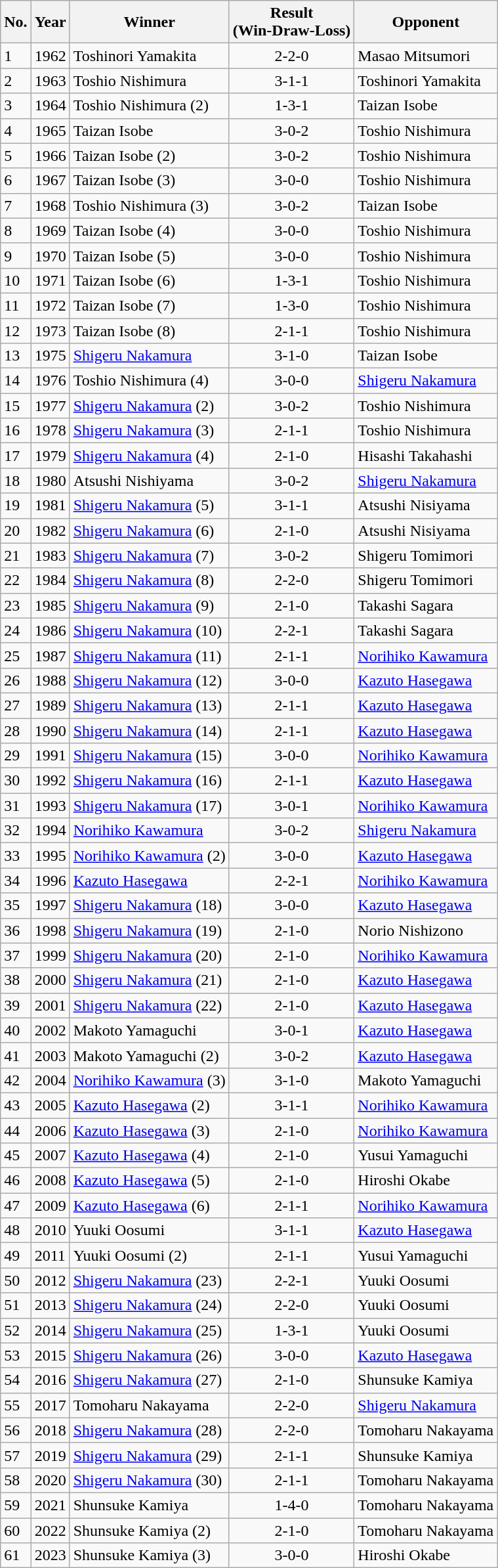<table class="wikitable">
<tr>
<th>No.</th>
<th>Year</th>
<th>Winner</th>
<th>Result<br>(Win-Draw-Loss)</th>
<th>Opponent</th>
</tr>
<tr>
<td>1</td>
<td>1962</td>
<td>Toshinori Yamakita</td>
<td align="center">2-2-0</td>
<td>Masao Mitsumori</td>
</tr>
<tr>
<td>2</td>
<td>1963</td>
<td>Toshio Nishimura</td>
<td align="center">3-1-1</td>
<td>Toshinori Yamakita</td>
</tr>
<tr>
<td>3</td>
<td>1964</td>
<td>Toshio Nishimura (2)</td>
<td align="center">1-3-1</td>
<td>Taizan Isobe</td>
</tr>
<tr>
<td>4</td>
<td>1965</td>
<td>Taizan Isobe</td>
<td align="center">3-0-2</td>
<td>Toshio Nishimura</td>
</tr>
<tr>
<td>5</td>
<td>1966</td>
<td>Taizan Isobe (2)</td>
<td align="center">3-0-2</td>
<td>Toshio Nishimura</td>
</tr>
<tr>
<td>6</td>
<td>1967</td>
<td>Taizan Isobe (3)</td>
<td align="center">3-0-0</td>
<td>Toshio Nishimura</td>
</tr>
<tr>
<td>7</td>
<td>1968</td>
<td>Toshio Nishimura (3)</td>
<td align="center">3-0-2</td>
<td>Taizan Isobe</td>
</tr>
<tr>
<td>8</td>
<td>1969</td>
<td>Taizan Isobe (4)</td>
<td align="center">3-0-0</td>
<td>Toshio Nishimura</td>
</tr>
<tr>
<td>9</td>
<td>1970</td>
<td>Taizan Isobe (5)</td>
<td align="center">3-0-0</td>
<td>Toshio Nishimura</td>
</tr>
<tr>
<td>10</td>
<td>1971</td>
<td>Taizan Isobe (6)</td>
<td align="center">1-3-1</td>
<td>Toshio Nishimura</td>
</tr>
<tr>
<td>11</td>
<td>1972</td>
<td>Taizan Isobe (7)</td>
<td align="center">1-3-0</td>
<td>Toshio Nishimura</td>
</tr>
<tr>
<td>12</td>
<td>1973</td>
<td>Taizan Isobe (8)</td>
<td align="center">2-1-1</td>
<td>Toshio Nishimura</td>
</tr>
<tr>
<td>13</td>
<td>1975</td>
<td><a href='#'>Shigeru Nakamura</a></td>
<td align="center">3-1-0</td>
<td>Taizan Isobe</td>
</tr>
<tr>
<td>14</td>
<td>1976</td>
<td>Toshio Nishimura (4)</td>
<td align="center">3-0-0</td>
<td><a href='#'>Shigeru Nakamura</a></td>
</tr>
<tr>
<td>15</td>
<td>1977</td>
<td><a href='#'>Shigeru Nakamura</a> (2)</td>
<td align="center">3-0-2</td>
<td>Toshio Nishimura</td>
</tr>
<tr>
<td>16</td>
<td>1978</td>
<td><a href='#'>Shigeru Nakamura</a> (3)</td>
<td align="center">2-1-1</td>
<td>Toshio Nishimura</td>
</tr>
<tr>
<td>17</td>
<td>1979</td>
<td><a href='#'>Shigeru Nakamura</a> (4)</td>
<td align="center">2-1-0</td>
<td>Hisashi Takahashi</td>
</tr>
<tr>
<td>18</td>
<td>1980</td>
<td>Atsushi Nishiyama</td>
<td align="center">3-0-2</td>
<td><a href='#'>Shigeru Nakamura</a></td>
</tr>
<tr>
<td>19</td>
<td>1981</td>
<td><a href='#'>Shigeru Nakamura</a> (5)</td>
<td align="center">3-1-1</td>
<td>Atsushi Nisiyama</td>
</tr>
<tr>
<td>20</td>
<td>1982</td>
<td><a href='#'>Shigeru Nakamura</a> (6)</td>
<td align="center">2-1-0</td>
<td>Atsushi Nisiyama</td>
</tr>
<tr>
<td>21</td>
<td>1983</td>
<td><a href='#'>Shigeru Nakamura</a> (7)</td>
<td align="center">3-0-2</td>
<td>Shigeru Tomimori</td>
</tr>
<tr>
<td>22</td>
<td>1984</td>
<td><a href='#'>Shigeru Nakamura</a> (8)</td>
<td align="center">2-2-0</td>
<td>Shigeru Tomimori</td>
</tr>
<tr>
<td>23</td>
<td>1985</td>
<td><a href='#'>Shigeru Nakamura</a> (9)</td>
<td align="center">2-1-0</td>
<td>Takashi Sagara</td>
</tr>
<tr>
<td>24</td>
<td>1986</td>
<td><a href='#'>Shigeru Nakamura</a> (10)</td>
<td align="center">2-2-1</td>
<td>Takashi Sagara</td>
</tr>
<tr>
<td>25</td>
<td>1987</td>
<td><a href='#'>Shigeru Nakamura</a> (11)</td>
<td align="center">2-1-1</td>
<td><a href='#'>Norihiko Kawamura</a></td>
</tr>
<tr>
<td>26</td>
<td>1988</td>
<td><a href='#'>Shigeru Nakamura</a> (12)</td>
<td align="center">3-0-0</td>
<td><a href='#'>Kazuto Hasegawa</a></td>
</tr>
<tr>
<td>27</td>
<td>1989</td>
<td><a href='#'>Shigeru Nakamura</a> (13)</td>
<td align="center">2-1-1</td>
<td><a href='#'>Kazuto Hasegawa</a></td>
</tr>
<tr>
<td>28</td>
<td>1990</td>
<td><a href='#'>Shigeru Nakamura</a> (14)</td>
<td align="center">2-1-1</td>
<td><a href='#'>Kazuto Hasegawa</a></td>
</tr>
<tr>
<td>29</td>
<td>1991</td>
<td><a href='#'>Shigeru Nakamura</a> (15)</td>
<td align="center">3-0-0</td>
<td><a href='#'>Norihiko Kawamura</a></td>
</tr>
<tr>
<td>30</td>
<td>1992</td>
<td><a href='#'>Shigeru Nakamura</a> (16)</td>
<td align="center">2-1-1</td>
<td><a href='#'>Kazuto Hasegawa</a></td>
</tr>
<tr>
<td>31</td>
<td>1993</td>
<td><a href='#'>Shigeru Nakamura</a> (17)</td>
<td align="center">3-0-1</td>
<td><a href='#'>Norihiko Kawamura</a></td>
</tr>
<tr>
<td>32</td>
<td>1994</td>
<td><a href='#'>Norihiko Kawamura</a></td>
<td align="center">3-0-2</td>
<td><a href='#'>Shigeru Nakamura</a></td>
</tr>
<tr>
<td>33</td>
<td>1995</td>
<td><a href='#'>Norihiko Kawamura</a> (2)</td>
<td align="center">3-0-0</td>
<td><a href='#'>Kazuto Hasegawa</a></td>
</tr>
<tr>
<td>34</td>
<td>1996</td>
<td><a href='#'>Kazuto Hasegawa</a></td>
<td align="center">2-2-1</td>
<td><a href='#'>Norihiko Kawamura</a></td>
</tr>
<tr>
<td>35</td>
<td>1997</td>
<td><a href='#'>Shigeru Nakamura</a> (18)</td>
<td align="center">3-0-0</td>
<td><a href='#'>Kazuto Hasegawa</a></td>
</tr>
<tr>
<td>36</td>
<td>1998</td>
<td><a href='#'>Shigeru Nakamura</a> (19)</td>
<td align="center">2-1-0</td>
<td>Norio Nishizono</td>
</tr>
<tr>
<td>37</td>
<td>1999</td>
<td><a href='#'>Shigeru Nakamura</a> (20)</td>
<td align="center">2-1-0</td>
<td><a href='#'>Norihiko Kawamura</a></td>
</tr>
<tr>
<td>38</td>
<td>2000</td>
<td><a href='#'>Shigeru Nakamura</a> (21)</td>
<td align="center">2-1-0</td>
<td><a href='#'>Kazuto Hasegawa</a></td>
</tr>
<tr>
<td>39</td>
<td>2001</td>
<td><a href='#'>Shigeru Nakamura</a> (22)</td>
<td align="center">2-1-0</td>
<td><a href='#'>Kazuto Hasegawa</a></td>
</tr>
<tr>
<td>40</td>
<td>2002</td>
<td>Makoto Yamaguchi</td>
<td align="center">3-0-1</td>
<td><a href='#'>Kazuto Hasegawa</a></td>
</tr>
<tr>
<td>41</td>
<td>2003</td>
<td>Makoto Yamaguchi (2)</td>
<td align="center">3-0-2</td>
<td><a href='#'>Kazuto Hasegawa</a></td>
</tr>
<tr>
<td>42</td>
<td>2004</td>
<td><a href='#'>Norihiko Kawamura</a> (3)</td>
<td align="center">3-1-0</td>
<td>Makoto Yamaguchi</td>
</tr>
<tr>
<td>43</td>
<td>2005</td>
<td><a href='#'>Kazuto Hasegawa</a> (2)</td>
<td align="center">3-1-1</td>
<td><a href='#'>Norihiko Kawamura</a></td>
</tr>
<tr>
<td>44</td>
<td>2006</td>
<td><a href='#'>Kazuto Hasegawa</a> (3)</td>
<td align="center">2-1-0</td>
<td><a href='#'>Norihiko Kawamura</a></td>
</tr>
<tr>
<td>45</td>
<td>2007</td>
<td><a href='#'>Kazuto Hasegawa</a> (4)</td>
<td align="center">2-1-0</td>
<td>Yusui Yamaguchi</td>
</tr>
<tr>
<td>46</td>
<td>2008</td>
<td><a href='#'>Kazuto Hasegawa</a> (5)</td>
<td align="center">2-1-0</td>
<td>Hiroshi Okabe</td>
</tr>
<tr>
<td>47</td>
<td>2009</td>
<td><a href='#'>Kazuto Hasegawa</a> (6)</td>
<td align="center">2-1-1</td>
<td><a href='#'>Norihiko Kawamura</a></td>
</tr>
<tr>
<td>48</td>
<td>2010</td>
<td>Yuuki Oosumi</td>
<td align="center">3-1-1</td>
<td><a href='#'>Kazuto Hasegawa</a></td>
</tr>
<tr>
<td>49</td>
<td>2011</td>
<td>Yuuki Oosumi (2)</td>
<td align="center">2-1-1</td>
<td>Yusui Yamaguchi</td>
</tr>
<tr>
<td>50</td>
<td>2012</td>
<td><a href='#'>Shigeru Nakamura</a> (23)</td>
<td align="center">2-2-1</td>
<td>Yuuki Oosumi</td>
</tr>
<tr>
<td>51</td>
<td>2013</td>
<td><a href='#'>Shigeru Nakamura</a> (24)</td>
<td align="center">2-2-0</td>
<td>Yuuki Oosumi</td>
</tr>
<tr>
<td>52</td>
<td>2014</td>
<td><a href='#'>Shigeru Nakamura</a> (25)</td>
<td align="center">1-3-1</td>
<td>Yuuki Oosumi</td>
</tr>
<tr>
<td>53</td>
<td>2015</td>
<td><a href='#'>Shigeru Nakamura</a> (26)</td>
<td align="center">3-0-0</td>
<td><a href='#'>Kazuto Hasegawa</a></td>
</tr>
<tr>
<td>54</td>
<td>2016</td>
<td><a href='#'>Shigeru Nakamura</a> (27)</td>
<td align="center">2-1-0</td>
<td>Shunsuke Kamiya</td>
</tr>
<tr>
<td>55</td>
<td>2017</td>
<td>Tomoharu Nakayama</td>
<td align="center">2-2-0</td>
<td><a href='#'>Shigeru Nakamura</a></td>
</tr>
<tr>
<td>56</td>
<td>2018</td>
<td><a href='#'>Shigeru Nakamura</a> (28)</td>
<td align="center">2-2-0</td>
<td>Tomoharu Nakayama</td>
</tr>
<tr>
<td>57</td>
<td>2019</td>
<td><a href='#'>Shigeru Nakamura</a> (29)</td>
<td align="center">2-1-1</td>
<td>Shunsuke Kamiya</td>
</tr>
<tr>
<td>58</td>
<td>2020</td>
<td><a href='#'>Shigeru Nakamura</a> (30)</td>
<td align="center">2-1-1</td>
<td>Tomoharu Nakayama</td>
</tr>
<tr>
<td>59</td>
<td>2021</td>
<td>Shunsuke Kamiya</td>
<td align="center">1-4-0</td>
<td>Tomoharu Nakayama</td>
</tr>
<tr>
<td>60</td>
<td>2022</td>
<td>Shunsuke Kamiya (2)</td>
<td align="center">2-1-0</td>
<td>Tomoharu Nakayama</td>
</tr>
<tr>
<td>61</td>
<td>2023</td>
<td>Shunsuke Kamiya (3)</td>
<td align="center">3-0-0</td>
<td>Hiroshi Okabe</td>
</tr>
</table>
